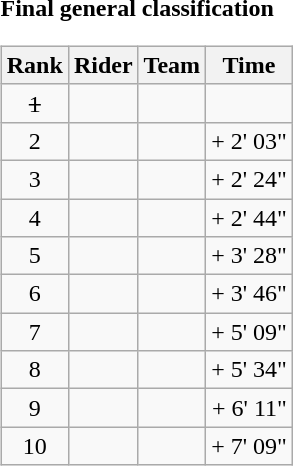<table>
<tr>
<td><strong>Final general classification</strong><br><table class="wikitable">
<tr>
<th scope="col">Rank</th>
<th scope="col">Rider</th>
<th scope="col">Team</th>
<th scope="col">Time</th>
</tr>
<tr>
<td style="text-align:center;"><s>1</s></td>
<td><s></s></td>
<td><s></s></td>
<td style="text-align:right;"><s></s></td>
</tr>
<tr>
<td style="text-align:center;">2</td>
<td></td>
<td></td>
<td style="text-align:right;">+ 2' 03"</td>
</tr>
<tr>
<td style="text-align:center;">3</td>
<td></td>
<td></td>
<td style="text-align:right;">+ 2' 24"</td>
</tr>
<tr>
<td style="text-align:center;">4</td>
<td></td>
<td></td>
<td style="text-align:right;">+ 2' 44"</td>
</tr>
<tr>
<td style="text-align:center;">5</td>
<td></td>
<td></td>
<td style="text-align:right;">+ 3' 28"</td>
</tr>
<tr>
<td style="text-align:center;">6</td>
<td></td>
<td></td>
<td style="text-align:right;">+ 3' 46"</td>
</tr>
<tr>
<td style="text-align:center;">7</td>
<td></td>
<td></td>
<td style="text-align:right;">+ 5' 09"</td>
</tr>
<tr>
<td style="text-align:center;">8</td>
<td></td>
<td></td>
<td style="text-align:right;">+ 5' 34"</td>
</tr>
<tr>
<td style="text-align:center;">9</td>
<td></td>
<td></td>
<td style="text-align:right;">+ 6' 11"</td>
</tr>
<tr>
<td style="text-align:center;">10</td>
<td></td>
<td></td>
<td style="text-align:right;">+ 7' 09"</td>
</tr>
</table>
</td>
</tr>
</table>
